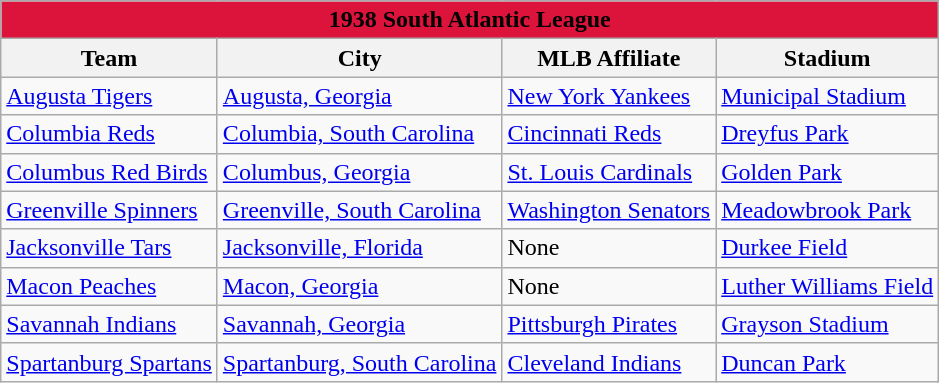<table class="wikitable" style="width:auto">
<tr>
<td bgcolor="#DC143C" align="center" colspan="7"><strong><span>1938 South Atlantic League</span></strong></td>
</tr>
<tr>
<th>Team</th>
<th>City</th>
<th>MLB Affiliate</th>
<th>Stadium</th>
</tr>
<tr>
<td><a href='#'>Augusta Tigers</a></td>
<td><a href='#'>Augusta, Georgia</a></td>
<td><a href='#'>New York Yankees</a></td>
<td><a href='#'>Municipal Stadium</a></td>
</tr>
<tr>
<td><a href='#'>Columbia Reds</a></td>
<td><a href='#'>Columbia, South Carolina</a></td>
<td><a href='#'>Cincinnati Reds</a></td>
<td><a href='#'>Dreyfus Park</a></td>
</tr>
<tr>
<td><a href='#'>Columbus Red Birds</a></td>
<td><a href='#'>Columbus, Georgia</a></td>
<td><a href='#'>St. Louis Cardinals</a></td>
<td><a href='#'>Golden Park</a></td>
</tr>
<tr>
<td><a href='#'>Greenville Spinners</a></td>
<td><a href='#'>Greenville, South Carolina</a></td>
<td><a href='#'>Washington Senators</a></td>
<td><a href='#'>Meadowbrook Park</a></td>
</tr>
<tr>
<td><a href='#'>Jacksonville Tars</a></td>
<td><a href='#'>Jacksonville, Florida</a></td>
<td>None</td>
<td><a href='#'>Durkee Field</a></td>
</tr>
<tr>
<td><a href='#'>Macon Peaches</a></td>
<td><a href='#'>Macon, Georgia</a></td>
<td>None</td>
<td><a href='#'>Luther Williams Field</a></td>
</tr>
<tr>
<td><a href='#'>Savannah Indians</a></td>
<td><a href='#'>Savannah, Georgia</a></td>
<td><a href='#'>Pittsburgh Pirates</a></td>
<td><a href='#'>Grayson Stadium</a></td>
</tr>
<tr>
<td><a href='#'>Spartanburg Spartans</a></td>
<td><a href='#'>Spartanburg, South Carolina</a></td>
<td><a href='#'>Cleveland Indians</a></td>
<td><a href='#'>Duncan Park</a></td>
</tr>
</table>
